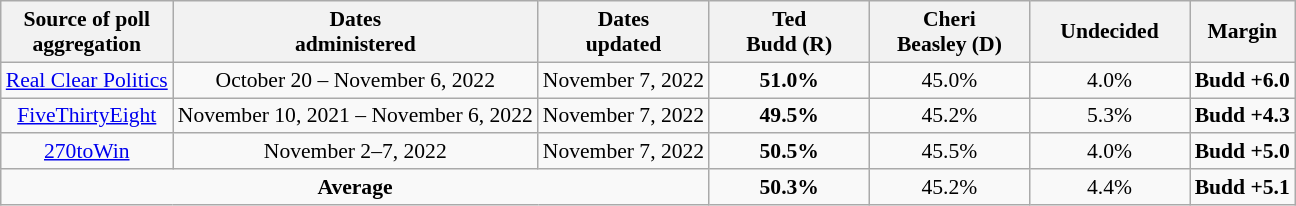<table class="wikitable sortable" style="text-align:center;font-size:90%;line-height:17px">
<tr>
<th>Source of poll<br>aggregation</th>
<th>Dates<br>administered</th>
<th>Dates<br>updated</th>
<th style="width:100px;">Ted<br>Budd (R)</th>
<th style="width:100px;">Cheri<br>Beasley (D)</th>
<th style="width:100px;">Undecided<br></th>
<th>Margin</th>
</tr>
<tr>
<td><a href='#'>Real Clear Politics</a></td>
<td>October 20 – November 6, 2022</td>
<td>November 7, 2022</td>
<td><strong>51.0%</strong></td>
<td>45.0%</td>
<td>4.0%</td>
<td><strong>Budd +6.0</strong></td>
</tr>
<tr>
<td><a href='#'>FiveThirtyEight</a></td>
<td>November 10, 2021 – November 6, 2022</td>
<td>November 7, 2022</td>
<td><strong>49.5%</strong></td>
<td>45.2%</td>
<td>5.3%</td>
<td><strong>Budd +4.3</strong></td>
</tr>
<tr>
<td><a href='#'>270toWin</a></td>
<td>November 2–7, 2022</td>
<td>November 7, 2022</td>
<td><strong>50.5%</strong></td>
<td>45.5%</td>
<td>4.0%</td>
<td><strong>Budd +5.0</strong></td>
</tr>
<tr>
<td colspan="3"><strong>Average</strong></td>
<td><strong>50.3%</strong></td>
<td>45.2%</td>
<td>4.4%</td>
<td><strong>Budd +5.1</strong></td>
</tr>
</table>
